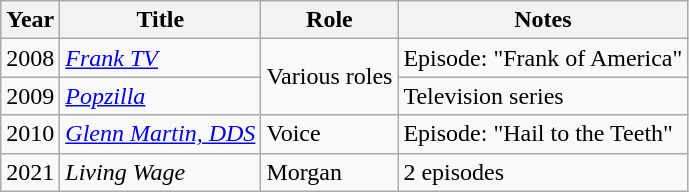<table class="wikitable sortable">
<tr>
<th>Year</th>
<th>Title</th>
<th>Role</th>
<th>Notes</th>
</tr>
<tr>
<td>2008</td>
<td><em><a href='#'>Frank TV</a></em></td>
<td rowspan="2">Various roles</td>
<td>Episode: "Frank of America"</td>
</tr>
<tr>
<td>2009</td>
<td><em><a href='#'>Popzilla</a></em></td>
<td>Television series</td>
</tr>
<tr>
<td>2010</td>
<td><em><a href='#'>Glenn Martin, DDS</a></em></td>
<td>Voice</td>
<td>Episode: "Hail to the Teeth"</td>
</tr>
<tr>
<td>2021</td>
<td><em>Living Wage</em></td>
<td>Morgan</td>
<td>2 episodes</td>
</tr>
</table>
